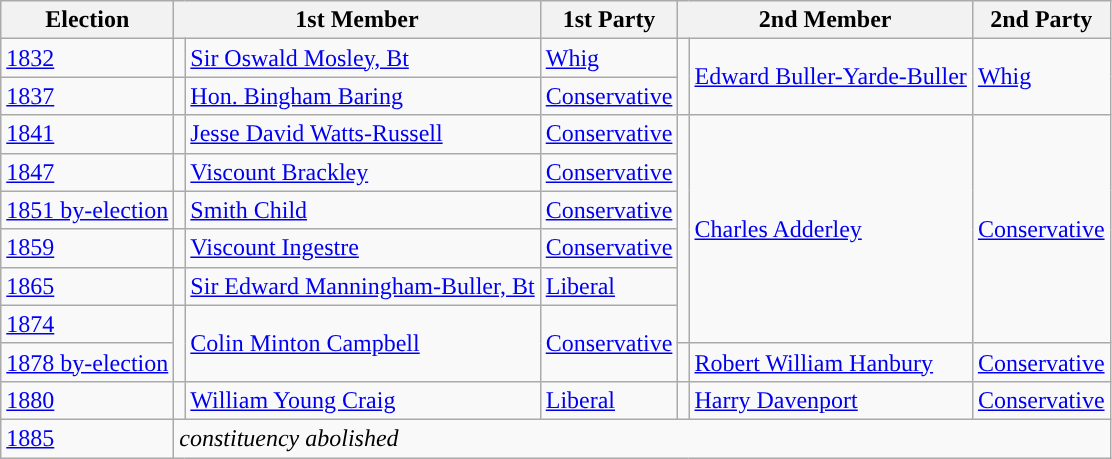<table class="wikitable">
<tr>
<th>Election</th>
<th colspan="2">1st Member</th>
<th>1st Party</th>
<th colspan="2">2nd Member</th>
<th>2nd Party</th>
</tr>
<tr>
<td><a href='#'>1832</a></td>
<td style="color:inherit;background-color: "></td>
<td><a href='#'>Sir Oswald Mosley, Bt</a></td>
<td><a href='#'>Whig</a></td>
<td rowspan="2" style="color:inherit;background-color: "></td>
<td rowspan="2"><a href='#'>Edward Buller-Yarde-Buller</a></td>
<td rowspan="2"><a href='#'>Whig</a></td>
</tr>
<tr>
<td><a href='#'>1837</a></td>
<td style="color:inherit;background-color: "></td>
<td><a href='#'>Hon. Bingham Baring</a></td>
<td><a href='#'>Conservative</a></td>
</tr>
<tr>
<td><a href='#'>1841</a></td>
<td style="color:inherit;background-color: "></td>
<td><a href='#'>Jesse David Watts-Russell</a></td>
<td><a href='#'>Conservative</a></td>
<td rowspan="6" style="color:inherit;background-color: "></td>
<td rowspan="6"><a href='#'>Charles Adderley</a></td>
<td rowspan="6"><a href='#'>Conservative</a></td>
</tr>
<tr>
<td><a href='#'>1847</a></td>
<td style="color:inherit;background-color: "></td>
<td><a href='#'>Viscount Brackley</a></td>
<td><a href='#'>Conservative</a></td>
</tr>
<tr>
<td><a href='#'>1851 by-election</a></td>
<td style="color:inherit;background-color: "></td>
<td><a href='#'>Smith Child</a></td>
<td><a href='#'>Conservative</a></td>
</tr>
<tr>
<td><a href='#'>1859</a></td>
<td style="color:inherit;background-color: "></td>
<td><a href='#'>Viscount Ingestre</a></td>
<td><a href='#'>Conservative</a></td>
</tr>
<tr>
<td><a href='#'>1865</a></td>
<td style="color:inherit;background-color: "></td>
<td><a href='#'>Sir Edward Manningham-Buller, Bt</a></td>
<td><a href='#'>Liberal</a></td>
</tr>
<tr>
<td><a href='#'>1874</a></td>
<td rowspan="2" style="color:inherit;background-color: "></td>
<td rowspan="2"><a href='#'>Colin Minton Campbell</a></td>
<td rowspan="2"><a href='#'>Conservative</a></td>
</tr>
<tr>
<td><a href='#'>1878 by-election</a></td>
<td style="color:inherit;background-color: "></td>
<td><a href='#'>Robert William Hanbury</a></td>
<td><a href='#'>Conservative</a></td>
</tr>
<tr>
<td><a href='#'>1880</a></td>
<td style="color:inherit;background-color: "></td>
<td><a href='#'>William Young Craig</a></td>
<td><a href='#'>Liberal</a></td>
<td style="color:inherit;background-color: "></td>
<td><a href='#'>Harry Davenport</a></td>
<td><a href='#'>Conservative</a></td>
</tr>
<tr>
<td><a href='#'>1885</a></td>
<td colspan="6"><em>constituency abolished</em></td>
</tr>
</table>
